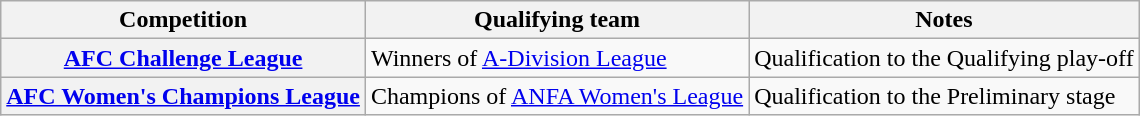<table class="wikitable">
<tr>
<th>Competition</th>
<th>Qualifying team</th>
<th>Notes</th>
</tr>
<tr>
<th><a href='#'>AFC Challenge League</a></th>
<td>Winners of <a href='#'>A-Division League</a></td>
<td>Qualification to the Qualifying play-off</td>
</tr>
<tr>
<th><a href='#'>AFC Women's Champions League</a></th>
<td>Champions of <a href='#'>ANFA Women's League</a></td>
<td>Qualification to the Preliminary stage</td>
</tr>
</table>
